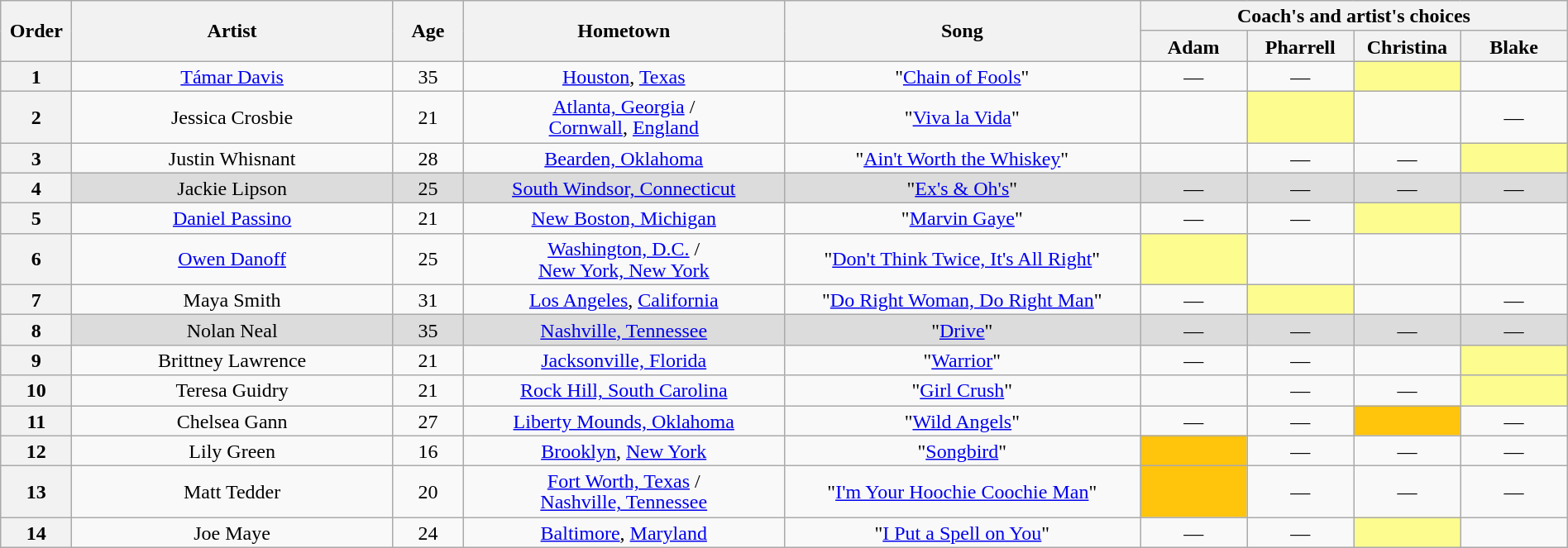<table class="wikitable" style="text-align:center; line-height:17px; width:100%;">
<tr>
<th scope="col" rowspan="2" style="width:04%;">Order</th>
<th scope="col" rowspan="2" style="width:18%;">Artist</th>
<th scope="col" rowspan="2" style="width:04%;">Age</th>
<th scope="col" rowspan="2" style="width:18%;">Hometown</th>
<th scope="col" rowspan="2" style="width:20%;">Song</th>
<th scope="col" colspan="4" style="width:24%;">Coach's and artist's choices</th>
</tr>
<tr>
<th style="width:06%;">Adam</th>
<th style="width:06%;">Pharrell</th>
<th style="width:06%;">Christina</th>
<th style="width:06%;">Blake</th>
</tr>
<tr>
<th>1</th>
<td><a href='#'>Támar Davis</a></td>
<td>35</td>
<td><a href='#'>Houston</a>, <a href='#'>Texas</a></td>
<td>"<a href='#'>Chain of Fools</a>"</td>
<td>—</td>
<td>—</td>
<td style="background:#fdfc8f;"><strong></strong></td>
<td><strong></strong></td>
</tr>
<tr>
<th>2</th>
<td>Jessica Crosbie</td>
<td>21</td>
<td><a href='#'>Atlanta, Georgia</a> /<br> <a href='#'>Cornwall</a>, <a href='#'>England</a></td>
<td>"<a href='#'>Viva la Vida</a>"</td>
<td><strong></strong></td>
<td style="background:#fdfc8f;"><strong></strong></td>
<td><strong></strong></td>
<td>—</td>
</tr>
<tr>
<th>3</th>
<td>Justin Whisnant</td>
<td>28</td>
<td><a href='#'>Bearden, Oklahoma</a></td>
<td>"<a href='#'>Ain't Worth the Whiskey</a>"</td>
<td><strong></strong></td>
<td>—</td>
<td>—</td>
<td style="background:#fdfc8f;"><strong></strong></td>
</tr>
<tr style="background:#DCDCDC;">
<th>4</th>
<td>Jackie Lipson</td>
<td>25</td>
<td><a href='#'>South Windsor, Connecticut</a></td>
<td>"<a href='#'>Ex's & Oh's</a>"</td>
<td>—</td>
<td>—</td>
<td>—</td>
<td>—</td>
</tr>
<tr>
<th>5</th>
<td><a href='#'>Daniel Passino</a></td>
<td>21</td>
<td><a href='#'>New Boston, Michigan</a></td>
<td>"<a href='#'>Marvin Gaye</a>"</td>
<td>—</td>
<td>—</td>
<td style="background:#fdfc8f;"><strong></strong></td>
<td><strong></strong></td>
</tr>
<tr>
<th>6</th>
<td><a href='#'>Owen Danoff</a></td>
<td>25</td>
<td><a href='#'>Washington, D.C.</a> /<br> <a href='#'>New York, New York</a></td>
<td>"<a href='#'>Don't Think Twice, It's All Right</a>"</td>
<td style="background:#fdfc8f;"><strong></strong></td>
<td><strong></strong></td>
<td><strong></strong></td>
<td><strong></strong></td>
</tr>
<tr>
<th>7</th>
<td>Maya Smith</td>
<td>31</td>
<td><a href='#'>Los Angeles</a>, <a href='#'>California</a></td>
<td>"<a href='#'>Do Right Woman, Do Right Man</a>"</td>
<td>—</td>
<td style="background:#fdfc8f;"><strong></strong></td>
<td><strong></strong></td>
<td>—</td>
</tr>
<tr style="background:#DCDCDC;">
<th>8</th>
<td>Nolan Neal</td>
<td>35</td>
<td><a href='#'>Nashville, Tennessee</a></td>
<td>"<a href='#'>Drive</a>"</td>
<td>—</td>
<td>—</td>
<td>—</td>
<td>—</td>
</tr>
<tr>
<th>9</th>
<td>Brittney Lawrence</td>
<td>21</td>
<td><a href='#'>Jacksonville, Florida</a></td>
<td>"<a href='#'>Warrior</a>"</td>
<td>—</td>
<td>—</td>
<td><strong></strong></td>
<td style="background:#fdfc8f;"><strong></strong></td>
</tr>
<tr>
<th>10</th>
<td>Teresa Guidry</td>
<td>21</td>
<td><a href='#'>Rock Hill, South Carolina</a></td>
<td>"<a href='#'>Girl Crush</a>"</td>
<td><strong></strong></td>
<td>—</td>
<td>—</td>
<td style="background:#fdfc8f;"><strong></strong></td>
</tr>
<tr>
<th>11</th>
<td>Chelsea Gann</td>
<td>27</td>
<td><a href='#'>Liberty Mounds, Oklahoma</a></td>
<td>"<a href='#'>Wild Angels</a>"</td>
<td>—</td>
<td>—</td>
<td style="background:#FFC40C;"><strong></strong></td>
<td>—</td>
</tr>
<tr>
<th>12</th>
<td>Lily Green</td>
<td>16</td>
<td><a href='#'>Brooklyn</a>, <a href='#'>New York</a></td>
<td>"<a href='#'>Songbird</a>"</td>
<td style="background:#FFC40C;"><strong></strong></td>
<td>—</td>
<td>—</td>
<td>—</td>
</tr>
<tr>
<th>13</th>
<td>Matt Tedder</td>
<td>20</td>
<td><a href='#'>Fort Worth, Texas</a> /<br> <a href='#'>Nashville, Tennessee</a></td>
<td>"<a href='#'>I'm Your Hoochie Coochie Man</a>"</td>
<td style="background:#FFC40C;"><strong></strong></td>
<td>—</td>
<td>—</td>
<td>—</td>
</tr>
<tr>
<th>14</th>
<td>Joe Maye</td>
<td>24</td>
<td><a href='#'>Baltimore</a>, <a href='#'>Maryland</a></td>
<td>"<a href='#'>I Put a Spell on You</a>"</td>
<td>—</td>
<td>—</td>
<td style="background:#fdfc8f;"><strong></strong></td>
<td><strong></strong></td>
</tr>
</table>
